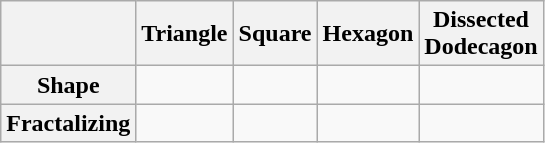<table class="wikitable">
<tr>
<th></th>
<th>Triangle</th>
<th>Square</th>
<th>Hexagon</th>
<th>Dissected<br>Dodecagon</th>
</tr>
<tr valign="center">
<th valign="center">Shape</th>
<td></td>
<td></td>
<td></td>
<td></td>
</tr>
<tr>
<th>Fractalizing</th>
<td></td>
<td></td>
<td></td>
<td></td>
</tr>
</table>
